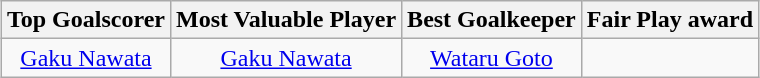<table class="wikitable" style="text-align: center; margin: 0 auto;">
<tr>
<th>Top Goalscorer</th>
<th>Most Valuable Player</th>
<th>Best Goalkeeper</th>
<th>Fair Play award</th>
</tr>
<tr>
<td> <a href='#'>Gaku Nawata</a></td>
<td> <a href='#'>Gaku Nawata</a></td>
<td> <a href='#'>Wataru Goto</a></td>
<td></td>
</tr>
</table>
